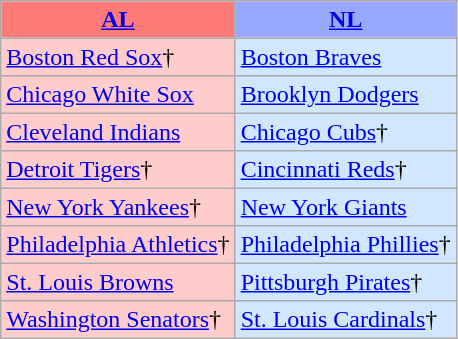<table class="wikitable" style="font-size:100%;line-height:1.1;">
<tr>
<th style="background-color: #FF7B77;"><a href='#'>AL</a></th>
<th style="background-color: #99A8FF;"><a href='#'>NL</a></th>
</tr>
<tr>
<td style="background-color: #FFCCCC;"><a href='#'>Boston Red Sox</a>†</td>
<td style="background-color: #D0E7FF;"><a href='#'>Boston Braves</a></td>
</tr>
<tr>
<td style="background-color: #FFCCCC;"><a href='#'>Chicago White Sox</a></td>
<td style="background-color: #D0E7FF;"><a href='#'>Brooklyn Dodgers</a></td>
</tr>
<tr>
<td style="background-color: #FFCCCC;"><a href='#'>Cleveland Indians</a></td>
<td style="background-color: #D0E7FF;"><a href='#'>Chicago Cubs</a>†</td>
</tr>
<tr>
<td style="background-color: #FFCCCC;"><a href='#'>Detroit Tigers</a>†</td>
<td style="background-color: #D0E7FF;"><a href='#'>Cincinnati Reds</a>†</td>
</tr>
<tr>
<td style="background-color: #FFCCCC;"><a href='#'>New York Yankees</a>†</td>
<td style="background-color: #D0E7FF;"><a href='#'>New York Giants</a></td>
</tr>
<tr>
<td style="background-color: #FFCCCC;"><a href='#'>Philadelphia Athletics</a>†</td>
<td style="background-color: #D0E7FF;"><a href='#'>Philadelphia Phillies</a>†</td>
</tr>
<tr>
<td style="background-color: #FFCCCC;"><a href='#'>St. Louis Browns</a></td>
<td style="background-color: #D0E7FF;"><a href='#'>Pittsburgh Pirates</a>†</td>
</tr>
<tr>
<td style="background-color: #FFCCCC;"><a href='#'>Washington Senators</a>†</td>
<td style="background-color: #D0E7FF;"><a href='#'>St. Louis Cardinals</a>†</td>
</tr>
</table>
